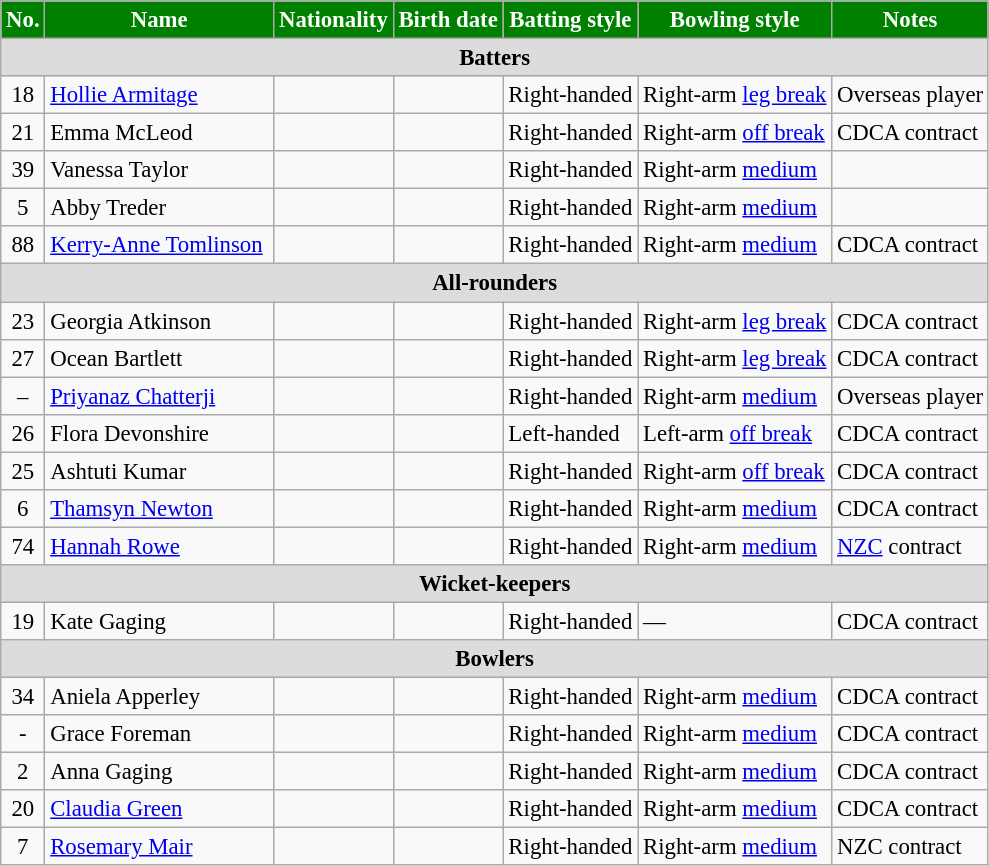<table class="wikitable" style="font-size:95%">
<tr>
<th style="background:#008000; color:white; text-align:centre;">No.</th>
<th style="background:#008000; color:white; text-align:centre;">Name</th>
<th style="background:#008000; color:white; text-align:centre;">Nationality</th>
<th style="background:#008000; color:white; text-align:centre;">Birth date</th>
<th style="background:#008000; color:white; text-align:centre;">Batting style</th>
<th style="background:#008000; color:white; text-align:centre;">Bowling style</th>
<th style="background:#008000; color:white; text-align:centre;">Notes</th>
</tr>
<tr>
<th colspan="7" style="background:#dcdcdc" text-align:centre;">Batters</th>
</tr>
<tr>
<td style="text-align:center">18</td>
<td><a href='#'>Hollie Armitage</a> </td>
<td></td>
<td></td>
<td>Right-handed</td>
<td>Right-arm <a href='#'>leg break</a></td>
<td>Overseas player</td>
</tr>
<tr>
<td style="text-align:center">21</td>
<td>Emma McLeod </td>
<td></td>
<td></td>
<td>Right-handed</td>
<td>Right-arm <a href='#'>off break</a></td>
<td>CDCA contract</td>
</tr>
<tr>
<td style="text-align:center">39</td>
<td>Vanessa Taylor</td>
<td></td>
<td></td>
<td>Right-handed</td>
<td>Right-arm <a href='#'>medium</a></td>
<td></td>
</tr>
<tr>
<td style="text-align:center">5</td>
<td>Abby Treder</td>
<td></td>
<td></td>
<td>Right-handed</td>
<td>Right-arm <a href='#'>medium</a></td>
<td></td>
</tr>
<tr>
<td style="text-align:center">88</td>
<td><a href='#'>Kerry-Anne Tomlinson</a> </td>
<td></td>
<td></td>
<td>Right-handed</td>
<td>Right-arm <a href='#'>medium</a></td>
<td>CDCA contract</td>
</tr>
<tr>
<th colspan="7" style="background:#dcdcdc" text-align:centre;">All-rounders</th>
</tr>
<tr>
<td style="text-align:center">23</td>
<td>Georgia Atkinson</td>
<td></td>
<td></td>
<td>Right-handed</td>
<td>Right-arm <a href='#'>leg break</a></td>
<td>CDCA contract</td>
</tr>
<tr>
<td style="text-align:center">27</td>
<td>Ocean Bartlett</td>
<td></td>
<td></td>
<td>Right-handed</td>
<td>Right-arm <a href='#'>leg break</a></td>
<td>CDCA contract</td>
</tr>
<tr>
<td style="text-align:center">–</td>
<td><a href='#'>Priyanaz Chatterji</a> </td>
<td></td>
<td></td>
<td>Right-handed</td>
<td>Right-arm <a href='#'>medium</a></td>
<td>Overseas player</td>
</tr>
<tr>
<td style="text-align:center">26</td>
<td>Flora Devonshire </td>
<td></td>
<td></td>
<td>Left-handed</td>
<td>Left-arm <a href='#'>off break</a></td>
<td>CDCA contract</td>
</tr>
<tr>
<td style="text-align:center">25</td>
<td>Ashtuti Kumar</td>
<td></td>
<td></td>
<td>Right-handed</td>
<td>Right-arm <a href='#'>off break</a></td>
<td>CDCA contract</td>
</tr>
<tr>
<td style="text-align:center">6</td>
<td><a href='#'>Thamsyn Newton</a> </td>
<td></td>
<td></td>
<td>Right-handed</td>
<td>Right-arm <a href='#'>medium</a></td>
<td>CDCA contract</td>
</tr>
<tr>
<td style="text-align:center">74</td>
<td><a href='#'>Hannah Rowe</a> </td>
<td></td>
<td></td>
<td>Right-handed</td>
<td>Right-arm <a href='#'>medium</a></td>
<td><a href='#'>NZC</a> contract</td>
</tr>
<tr>
<th colspan="7" style="background:#dcdcdc" text-align:centre;">Wicket-keepers</th>
</tr>
<tr>
<td style="text-align:center">19</td>
<td>Kate Gaging</td>
<td></td>
<td></td>
<td>Right-handed</td>
<td>—</td>
<td>CDCA contract</td>
</tr>
<tr>
<th colspan="7" style="background:#dcdcdc" text-align:centre;">Bowlers</th>
</tr>
<tr>
<td style="text-align:center">34</td>
<td>Aniela Apperley</td>
<td></td>
<td></td>
<td>Right-handed</td>
<td>Right-arm <a href='#'>medium</a></td>
<td>CDCA contract</td>
</tr>
<tr>
<td style="text-align:center">-</td>
<td>Grace Foreman</td>
<td></td>
<td></td>
<td>Right-handed</td>
<td>Right-arm <a href='#'>medium</a></td>
<td>CDCA contract</td>
</tr>
<tr>
<td style="text-align:center">2</td>
<td>Anna Gaging</td>
<td></td>
<td></td>
<td>Right-handed</td>
<td>Right-arm <a href='#'>medium</a></td>
<td>CDCA contract</td>
</tr>
<tr>
<td style="text-align:center">20</td>
<td><a href='#'>Claudia Green</a></td>
<td></td>
<td></td>
<td>Right-handed</td>
<td>Right-arm <a href='#'>medium</a></td>
<td>CDCA contract</td>
</tr>
<tr>
<td style="text-align:center">7</td>
<td><a href='#'>Rosemary Mair</a> </td>
<td></td>
<td></td>
<td>Right-handed</td>
<td>Right-arm <a href='#'>medium</a></td>
<td>NZC contract</td>
</tr>
</table>
